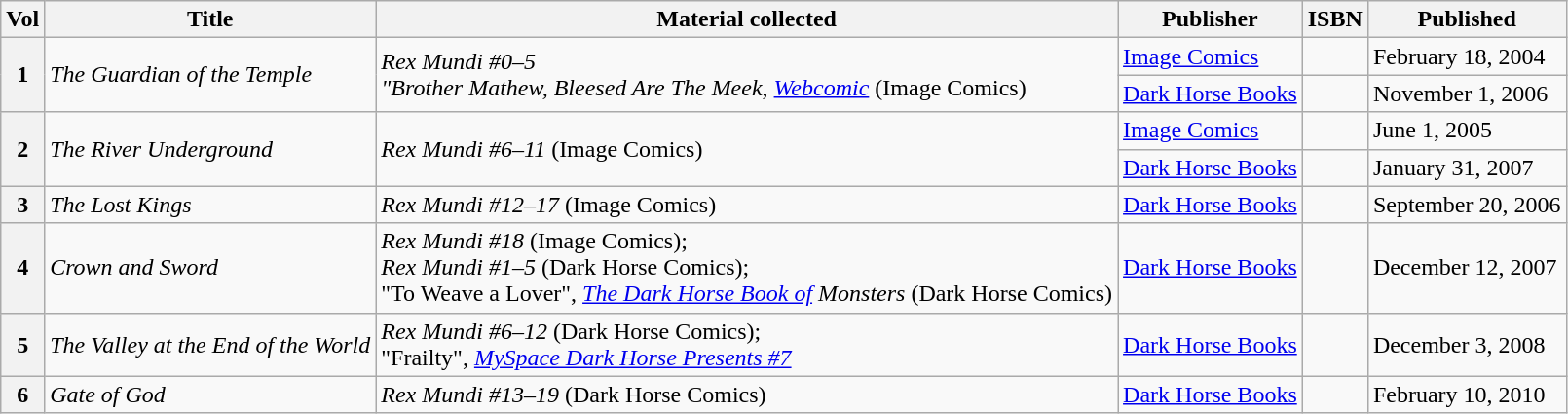<table class="wikitable">
<tr>
<th scope="col">Vol</th>
<th scope="col">Title</th>
<th scope="col">Material collected</th>
<th scope="col">Publisher</th>
<th scope="col">ISBN</th>
<th scope="col">Published</th>
</tr>
<tr>
<th rowspan="2" scope="row">1</th>
<td rowspan="2"><em>The Guardian of the Temple</em></td>
<td rowspan="2"><em>Rex Mundi #0–5<br>"Brother Mathew, Bleesed Are The Meek</em>, <em><a href='#'>Webcomic</a></em> (Image Comics)</td>
<td><a href='#'>Image Comics</a></td>
<td></td>
<td>February 18, 2004</td>
</tr>
<tr>
<td><a href='#'>Dark Horse Books</a></td>
<td></td>
<td>November 1, 2006</td>
</tr>
<tr>
<th rowspan="2" scope="row">2</th>
<td rowspan="2"><em>The River Underground</em></td>
<td rowspan="2"><em>Rex Mundi #6–11</em> (Image Comics)</td>
<td><a href='#'>Image Comics</a></td>
<td></td>
<td>June 1, 2005</td>
</tr>
<tr>
<td><a href='#'>Dark Horse Books</a></td>
<td></td>
<td>January 31, 2007</td>
</tr>
<tr>
<th scope="row">3</th>
<td><em>The Lost Kings</em></td>
<td><em>Rex Mundi #12–17</em> (Image Comics)</td>
<td><a href='#'>Dark Horse Books</a></td>
<td></td>
<td>September 20, 2006</td>
</tr>
<tr>
<th scope="row">4</th>
<td><em>Crown and Sword</em></td>
<td><em>Rex Mundi #18</em> (Image Comics);<br><em>Rex Mundi #1–5</em> (Dark Horse Comics);<br>"To Weave a Lover", <em><a href='#'>The Dark Horse Book of</a> Monsters</em> (Dark Horse Comics)</td>
<td><a href='#'>Dark Horse Books</a></td>
<td></td>
<td>December 12, 2007</td>
</tr>
<tr>
<th scope="row">5</th>
<td><em>The Valley at the End of the World</em></td>
<td><em>Rex Mundi #6–12</em> (Dark Horse Comics);<br>"Frailty", <em><a href='#'>MySpace Dark Horse Presents #7</a></em></td>
<td><a href='#'>Dark Horse Books</a></td>
<td></td>
<td>December 3, 2008</td>
</tr>
<tr>
<th scope="row">6</th>
<td><em>Gate of God</em></td>
<td><em>Rex Mundi #13–19</em> (Dark Horse Comics)</td>
<td><a href='#'>Dark Horse Books</a></td>
<td></td>
<td>February 10, 2010</td>
</tr>
</table>
